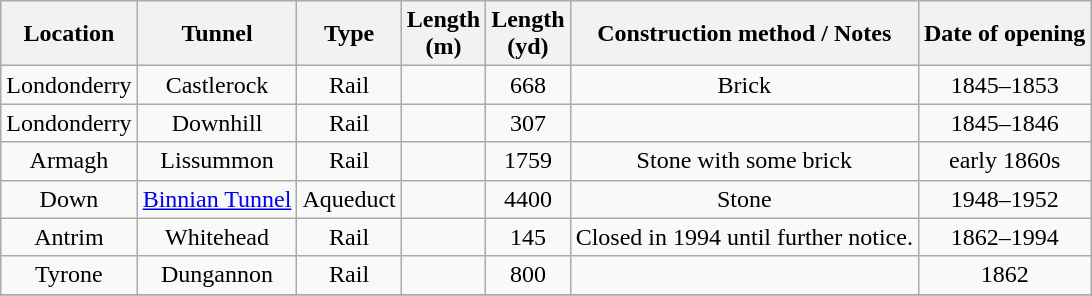<table class="wikitable sortable" style="text-align: center;">
<tr bgcolor="#efefef">
<th>Location</th>
<th>Tunnel</th>
<th>Type</th>
<th>Length<br>(m)</th>
<th>Length<br>(yd)</th>
<th>Construction method / Notes</th>
<th>Date of opening</th>
</tr>
<tr>
<td>Londonderry</td>
<td>Castlerock</td>
<td>Rail</td>
<td></td>
<td>668</td>
<td>Brick</td>
<td>1845–1853</td>
</tr>
<tr>
<td>Londonderry</td>
<td>Downhill</td>
<td>Rail</td>
<td></td>
<td>307</td>
<td></td>
<td>1845–1846</td>
</tr>
<tr>
<td>Armagh</td>
<td>Lissummon</td>
<td>Rail</td>
<td></td>
<td>1759</td>
<td>Stone with some brick</td>
<td>early 1860s</td>
</tr>
<tr>
<td>Down</td>
<td><a href='#'>Binnian Tunnel</a></td>
<td>Aqueduct</td>
<td></td>
<td>4400</td>
<td>Stone</td>
<td>1948–1952</td>
</tr>
<tr>
<td>Antrim</td>
<td>Whitehead</td>
<td>Rail</td>
<td></td>
<td>145</td>
<td>Closed in 1994 until further notice.</td>
<td>1862–1994</td>
</tr>
<tr>
<td>Tyrone</td>
<td>Dungannon</td>
<td>Rail</td>
<td></td>
<td>800</td>
<td></td>
<td>1862 </td>
</tr>
<tr>
</tr>
</table>
